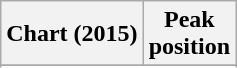<table class="wikitable">
<tr>
<th>Chart (2015)</th>
<th>Peak<br>position</th>
</tr>
<tr>
</tr>
<tr>
</tr>
<tr>
</tr>
</table>
